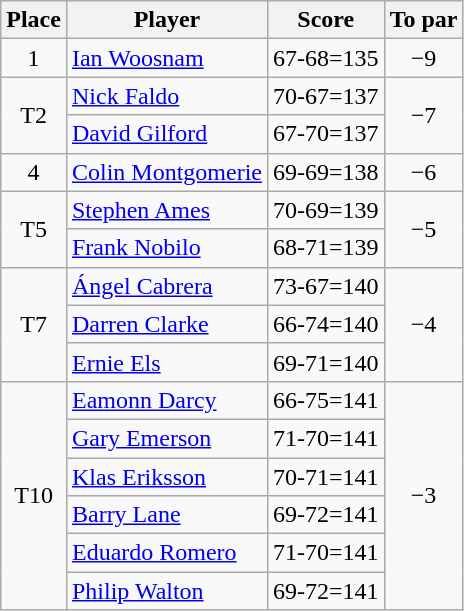<table class="wikitable">
<tr>
<th>Place</th>
<th>Player</th>
<th>Score</th>
<th>To par</th>
</tr>
<tr>
<td align=center>1</td>
<td> <a href='#'>Ian Woosnam</a></td>
<td align=center>67-68=135</td>
<td align=center>−9</td>
</tr>
<tr>
<td rowspan="2" align=center>T2</td>
<td> <a href='#'>Nick Faldo</a></td>
<td align=center>70-67=137</td>
<td rowspan="2" align=center>−7</td>
</tr>
<tr>
<td> <a href='#'>David Gilford</a></td>
<td align=center>67-70=137</td>
</tr>
<tr>
<td align=center>4</td>
<td> <a href='#'>Colin Montgomerie</a></td>
<td align=center>69-69=138</td>
<td align=center>−6</td>
</tr>
<tr>
<td rowspan="2" align=center>T5</td>
<td> <a href='#'>Stephen Ames</a></td>
<td align=center>70-69=139</td>
<td rowspan="2" align=center>−5</td>
</tr>
<tr>
<td> <a href='#'>Frank Nobilo</a></td>
<td align=center>68-71=139</td>
</tr>
<tr>
<td rowspan="3" align=center>T7</td>
<td> <a href='#'>Ángel Cabrera</a></td>
<td align=center>73-67=140</td>
<td rowspan="3" align=center>−4</td>
</tr>
<tr>
<td> <a href='#'>Darren Clarke</a></td>
<td align=center>66-74=140</td>
</tr>
<tr>
<td> <a href='#'>Ernie Els</a></td>
<td align=center>69-71=140</td>
</tr>
<tr>
<td rowspan="6" align=center>T10</td>
<td> <a href='#'>Eamonn Darcy</a></td>
<td align=center>66-75=141</td>
<td rowspan="6" align=center>−3</td>
</tr>
<tr>
<td> <a href='#'>Gary Emerson</a></td>
<td align=center>71-70=141</td>
</tr>
<tr>
<td> <a href='#'>Klas Eriksson</a></td>
<td align=center>70-71=141</td>
</tr>
<tr>
<td> <a href='#'>Barry Lane</a></td>
<td align=center>69-72=141</td>
</tr>
<tr>
<td> <a href='#'>Eduardo Romero</a></td>
<td align=center>71-70=141</td>
</tr>
<tr>
<td> <a href='#'>Philip Walton</a></td>
<td align=center>69-72=141</td>
</tr>
</table>
